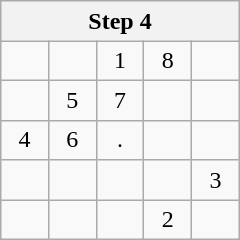<table class="wikitable" style="margin:0.5em auto;text-align:center;width:10em;height:10em;table-layout:fixed;">
<tr>
<th colspan="5">Step 4</th>
</tr>
<tr>
<td></td>
<td></td>
<td>1</td>
<td>8</td>
<td></td>
</tr>
<tr>
<td></td>
<td>5</td>
<td>7</td>
<td></td>
<td></td>
</tr>
<tr>
<td>4</td>
<td>6</td>
<td>.</td>
<td></td>
<td></td>
</tr>
<tr>
<td></td>
<td></td>
<td></td>
<td></td>
<td>3</td>
</tr>
<tr>
<td></td>
<td></td>
<td></td>
<td>2</td>
<td></td>
</tr>
</table>
